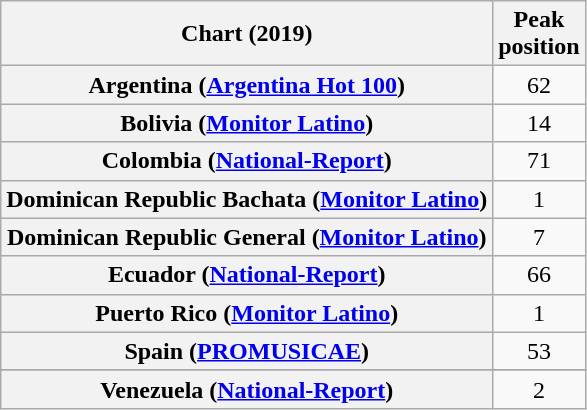<table class="wikitable sortable plainrowheaders" style="text-align:center">
<tr>
<th scope="col">Chart (2019)</th>
<th scope="col">Peak<br>position</th>
</tr>
<tr>
<th scope="row">Argentina (<a href='#'>Argentina Hot 100</a>)</th>
<td>62</td>
</tr>
<tr>
<th scope="row">Bolivia (<a href='#'>Monitor Latino</a>)</th>
<td>14</td>
</tr>
<tr>
<th scope="row">Colombia (<a href='#'>National-Report</a>)</th>
<td>71</td>
</tr>
<tr>
<th scope="row">Dominican Republic Bachata (<a href='#'>Monitor Latino</a>)</th>
<td>1</td>
</tr>
<tr>
<th scope="row">Dominican Republic General (<a href='#'>Monitor Latino</a>)</th>
<td>7</td>
</tr>
<tr>
<th scope="row">Ecuador (<a href='#'>National-Report</a>)</th>
<td>66</td>
</tr>
<tr>
<th scope="row">Puerto Rico (<a href='#'>Monitor Latino</a>)</th>
<td>1</td>
</tr>
<tr>
<th scope="row">Spain (<a href='#'>PROMUSICAE</a>)</th>
<td>53</td>
</tr>
<tr>
</tr>
<tr>
</tr>
<tr>
</tr>
<tr>
</tr>
<tr>
<th scope="row">Venezuela (<a href='#'>National-Report</a>)</th>
<td>2</td>
</tr>
</table>
